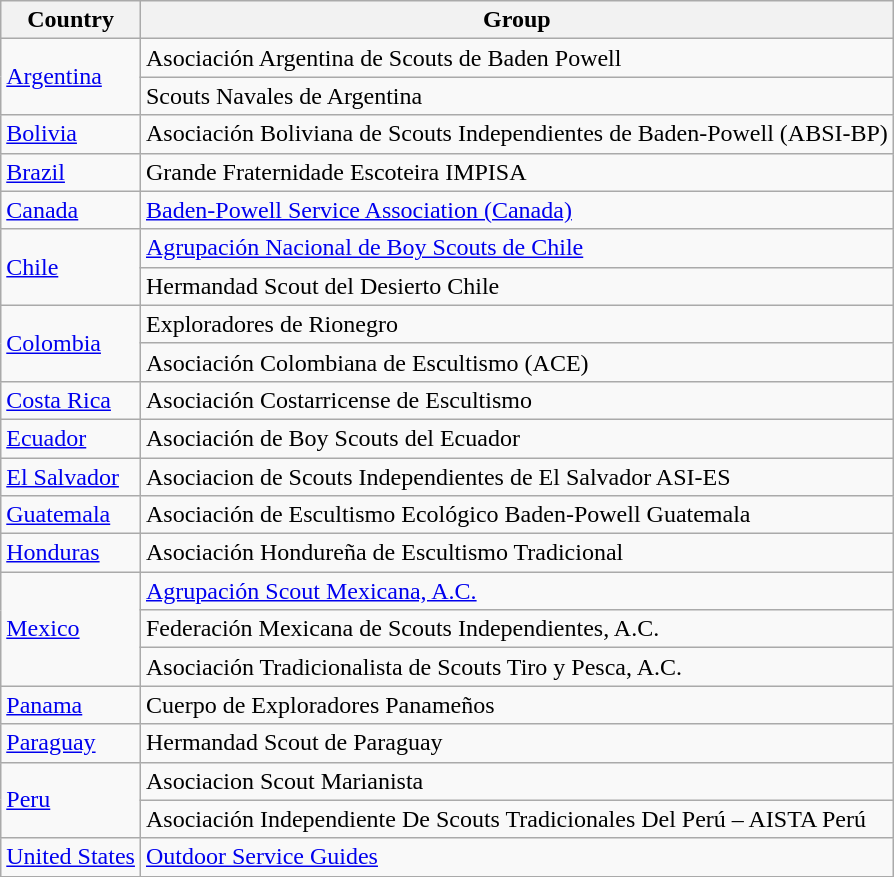<table class="wikitable" border="1">
<tr>
<th>Country</th>
<th>Group</th>
</tr>
<tr>
<td rowspan=2><a href='#'>Argentina</a></td>
<td>Asociación Argentina de Scouts de Baden Powell</td>
</tr>
<tr>
<td>Scouts Navales de Argentina</td>
</tr>
<tr>
<td><a href='#'>Bolivia</a></td>
<td>Asociación Boliviana de Scouts Independientes de Baden-Powell  (ABSI-BP)</td>
</tr>
<tr>
<td><a href='#'>Brazil</a></td>
<td>Grande Fraternidade Escoteira IMPISA</td>
</tr>
<tr>
<td><a href='#'>Canada</a></td>
<td><a href='#'>Baden-Powell Service Association (Canada)</a></td>
</tr>
<tr>
<td rowspan=2><a href='#'>Chile</a></td>
<td><a href='#'>Agrupación Nacional de Boy Scouts de Chile</a></td>
</tr>
<tr>
<td>Hermandad Scout del Desierto Chile</td>
</tr>
<tr>
<td rowspan=2><a href='#'>Colombia</a></td>
<td>Exploradores de Rionegro</td>
</tr>
<tr>
<td>Asociación Colombiana de Escultismo (ACE)</td>
</tr>
<tr>
<td><a href='#'>Costa Rica</a></td>
<td>Asociación Costarricense de Escultismo</td>
</tr>
<tr>
<td><a href='#'>Ecuador</a></td>
<td>Asociación de Boy Scouts del Ecuador</td>
</tr>
<tr>
<td><a href='#'>El Salvador</a></td>
<td>Asociacion de Scouts Independientes de El Salvador ASI-ES</td>
</tr>
<tr>
<td><a href='#'>Guatemala</a></td>
<td>Asociación de Escultismo Ecológico Baden-Powell Guatemala</td>
</tr>
<tr>
<td><a href='#'>Honduras</a></td>
<td>Asociación Hondureña de Escultismo Tradicional</td>
</tr>
<tr>
<td rowspan=3><a href='#'>Mexico</a></td>
<td><a href='#'>Agrupación Scout Mexicana, A.C.</a></td>
</tr>
<tr>
<td>Federación Mexicana de Scouts Independientes, A.C.</td>
</tr>
<tr>
<td>Asociación Tradicionalista de Scouts Tiro y Pesca, A.C.</td>
</tr>
<tr>
<td><a href='#'>Panama</a></td>
<td>Cuerpo de Exploradores Panameños</td>
</tr>
<tr>
<td><a href='#'>Paraguay</a></td>
<td>Hermandad Scout de Paraguay</td>
</tr>
<tr>
<td rowspan=2><a href='#'>Peru</a></td>
<td>Asociacion Scout Marianista</td>
</tr>
<tr>
<td>Asociación Independiente De Scouts Tradicionales Del Perú – AISTA Perú</td>
</tr>
<tr>
<td><a href='#'>United States</a></td>
<td><a href='#'>Outdoor Service Guides</a></td>
</tr>
</table>
